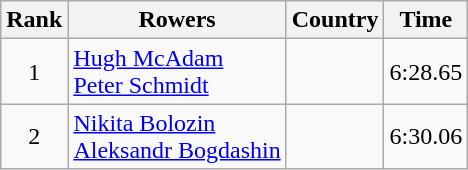<table class="wikitable" style="text-align:center">
<tr>
<th>Rank</th>
<th>Rowers</th>
<th>Country</th>
<th>Time</th>
</tr>
<tr>
<td>1</td>
<td align="left"><a href='#'>Hugh McAdam</a><br><a href='#'>Peter Schmidt</a></td>
<td align="left"></td>
<td>6:28.65</td>
</tr>
<tr>
<td>2</td>
<td align="left"><a href='#'>Nikita Bolozin</a><br><a href='#'>Aleksandr Bogdashin</a></td>
<td align="left"></td>
<td>6:30.06</td>
</tr>
</table>
